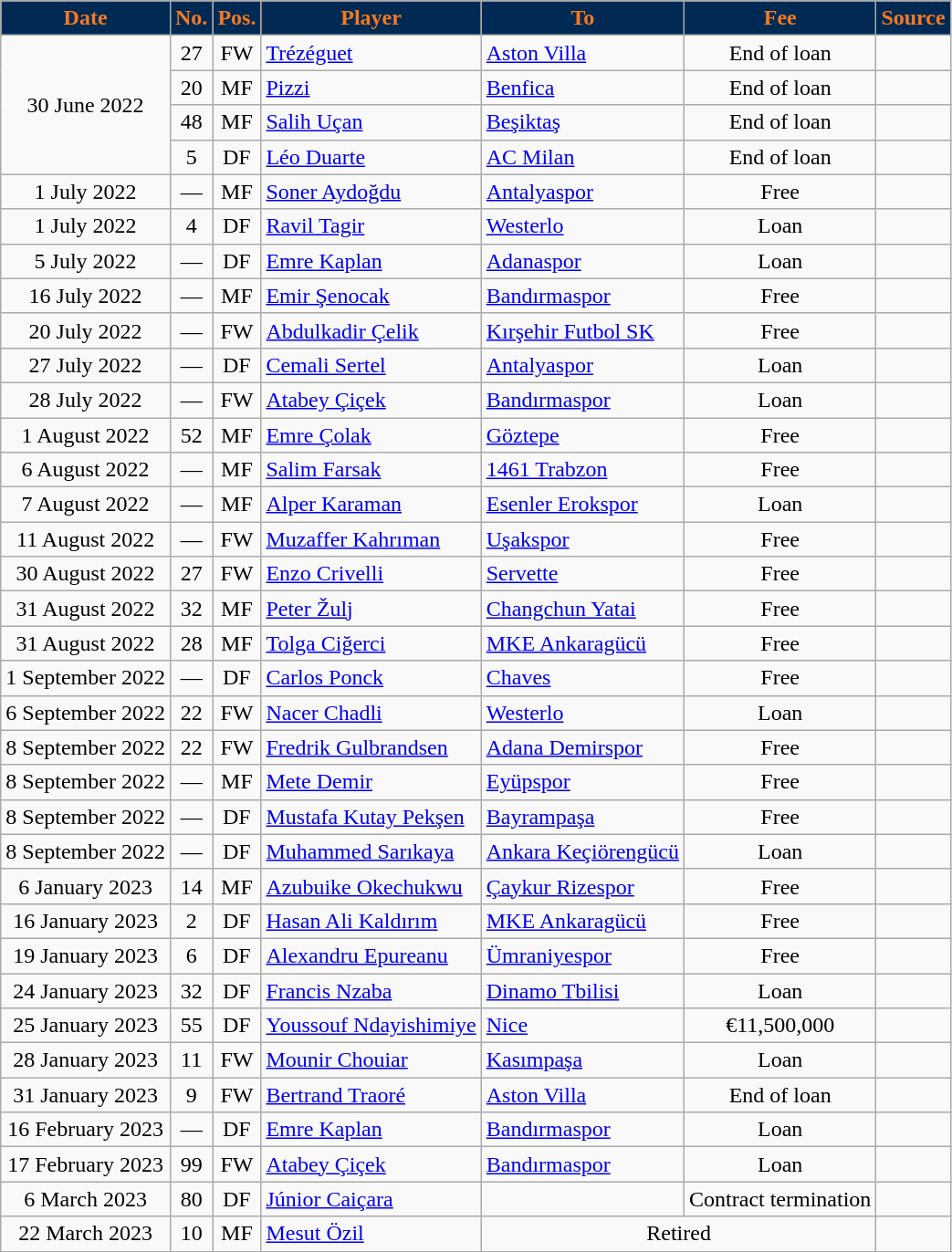<table class="wikitable sortable" style="text-align:center;">
<tr>
<th scope="col" style="background-color:#002a54;color:#f57921">Date</th>
<th scope="col" style="background-color:#002a54;color:#f57921">No.</th>
<th scope="col" style="background-color:#002a54;color:#f57921">Pos.</th>
<th scope="col" style="background-color:#002a54;color:#f57921">Player</th>
<th scope="col" style="background-color:#002a54;color:#f57921">To</th>
<th scope="col" style="background-color:#002a54;color:#f57921" data-sort-type="currency">Fee</th>
<th scope="col" class="unsortable" style="background-color:#002a54;color:#f57921">Source</th>
</tr>
<tr>
<td rowspan="4">30 June 2022</td>
<td>27</td>
<td>FW</td>
<td align=left> <a href='#'>Trézéguet</a></td>
<td align=left> <a href='#'>Aston Villa</a></td>
<td>End of loan</td>
<td></td>
</tr>
<tr>
<td>20</td>
<td>MF</td>
<td align=left> <a href='#'>Pizzi</a></td>
<td align=left> <a href='#'>Benfica</a></td>
<td>End of loan</td>
<td></td>
</tr>
<tr>
<td>48</td>
<td>MF</td>
<td align=left> <a href='#'>Salih Uçan</a></td>
<td align=left> <a href='#'>Beşiktaş</a></td>
<td>End of loan</td>
<td></td>
</tr>
<tr>
<td>5</td>
<td>DF</td>
<td align=left> <a href='#'>Léo Duarte</a></td>
<td align=left> <a href='#'>AC Milan</a></td>
<td>End of loan</td>
<td></td>
</tr>
<tr>
<td>1 July 2022</td>
<td>—</td>
<td>MF</td>
<td align=left> <a href='#'>Soner Aydoğdu</a></td>
<td align=left> <a href='#'>Antalyaspor</a></td>
<td>Free</td>
<td></td>
</tr>
<tr>
<td>1 July 2022</td>
<td>4</td>
<td>DF</td>
<td align=left> <a href='#'>Ravil Tagir</a></td>
<td align=left> <a href='#'>Westerlo</a></td>
<td>Loan</td>
<td></td>
</tr>
<tr>
<td>5 July 2022</td>
<td>—</td>
<td>DF</td>
<td align=left> <a href='#'>Emre Kaplan</a></td>
<td align=left> <a href='#'>Adanaspor</a></td>
<td>Loan</td>
<td></td>
</tr>
<tr>
<td>16 July 2022</td>
<td>—</td>
<td>MF</td>
<td align=left> <a href='#'>Emir Şenocak</a></td>
<td align=left> <a href='#'>Bandırmaspor</a></td>
<td>Free</td>
<td></td>
</tr>
<tr>
<td>20 July 2022</td>
<td>—</td>
<td>FW</td>
<td align=left> <a href='#'>Abdulkadir Çelik</a></td>
<td align=left> <a href='#'>Kırşehir Futbol SK</a></td>
<td>Free</td>
<td></td>
</tr>
<tr>
<td>27 July 2022</td>
<td>—</td>
<td>DF</td>
<td align=left> <a href='#'>Cemali Sertel</a></td>
<td align=left> <a href='#'>Antalyaspor</a></td>
<td>Loan</td>
<td></td>
</tr>
<tr>
<td>28 July 2022</td>
<td>—</td>
<td>FW</td>
<td align=left> <a href='#'>Atabey Çiçek</a></td>
<td align=left> <a href='#'>Bandırmaspor</a></td>
<td>Loan</td>
<td></td>
</tr>
<tr>
<td>1 August 2022</td>
<td>52</td>
<td>MF</td>
<td align=left> <a href='#'>Emre Çolak</a></td>
<td align=left> <a href='#'>Göztepe</a></td>
<td>Free</td>
<td></td>
</tr>
<tr>
<td>6 August 2022</td>
<td>—</td>
<td>MF</td>
<td align=left> <a href='#'>Salim Farsak</a></td>
<td align=left> <a href='#'>1461 Trabzon</a></td>
<td>Free</td>
<td></td>
</tr>
<tr>
<td>7 August 2022</td>
<td>—</td>
<td>MF</td>
<td align=left> <a href='#'>Alper Karaman</a></td>
<td align=left> <a href='#'>Esenler Erokspor</a></td>
<td>Loan</td>
<td></td>
</tr>
<tr>
<td>11 August 2022</td>
<td>—</td>
<td>FW</td>
<td align=left> <a href='#'>Muzaffer Kahrıman</a></td>
<td align=left> <a href='#'>Uşakspor</a></td>
<td>Free</td>
<td></td>
</tr>
<tr>
<td>30 August 2022</td>
<td>27</td>
<td>FW</td>
<td align=left> <a href='#'>Enzo Crivelli</a></td>
<td align=left> <a href='#'>Servette</a></td>
<td>Free</td>
<td></td>
</tr>
<tr>
<td>31 August 2022</td>
<td>32</td>
<td>MF</td>
<td align=left> <a href='#'>Peter Žulj</a></td>
<td align=left> <a href='#'>Changchun Yatai</a></td>
<td>Free</td>
<td></td>
</tr>
<tr>
<td>31 August 2022</td>
<td>28</td>
<td>MF</td>
<td align=left> <a href='#'>Tolga Ciğerci</a></td>
<td align=left> <a href='#'>MKE Ankaragücü</a></td>
<td>Free</td>
<td></td>
</tr>
<tr>
<td>1 September 2022</td>
<td>—</td>
<td>DF</td>
<td align=left> <a href='#'>Carlos Ponck</a></td>
<td align=left> <a href='#'>Chaves</a></td>
<td>Free</td>
<td></td>
</tr>
<tr>
<td>6 September 2022</td>
<td>22</td>
<td>FW</td>
<td align=left> <a href='#'>Nacer Chadli</a></td>
<td align=left> <a href='#'>Westerlo</a></td>
<td>Loan</td>
<td></td>
</tr>
<tr>
<td>8 September 2022</td>
<td>22</td>
<td>FW</td>
<td align=left> <a href='#'>Fredrik Gulbrandsen</a></td>
<td align=left> <a href='#'>Adana Demirspor</a></td>
<td>Free</td>
<td></td>
</tr>
<tr>
<td>8 September 2022</td>
<td>—</td>
<td>MF</td>
<td align=left> <a href='#'>Mete Demir</a></td>
<td align=left> <a href='#'>Eyüpspor</a></td>
<td>Free</td>
<td></td>
</tr>
<tr>
<td>8 September 2022</td>
<td>—</td>
<td>DF</td>
<td align=left> <a href='#'>Mustafa Kutay Pekşen</a></td>
<td align=left> <a href='#'>Bayrampaşa</a></td>
<td>Free</td>
<td></td>
</tr>
<tr>
<td>8 September 2022</td>
<td>—</td>
<td>DF</td>
<td align=left> <a href='#'>Muhammed Sarıkaya</a></td>
<td align=left> <a href='#'>Ankara Keçiörengücü</a></td>
<td>Loan</td>
<td></td>
</tr>
<tr>
<td>6 January 2023</td>
<td>14</td>
<td>MF</td>
<td align=left> <a href='#'>Azubuike Okechukwu</a></td>
<td align=left> <a href='#'>Çaykur Rizespor</a></td>
<td>Free</td>
<td></td>
</tr>
<tr>
<td>16 January 2023</td>
<td>2</td>
<td>DF</td>
<td align=left> <a href='#'>Hasan Ali Kaldırım</a></td>
<td align=left> <a href='#'>MKE Ankaragücü</a></td>
<td>Free</td>
<td></td>
</tr>
<tr>
<td>19 January 2023</td>
<td>6</td>
<td>DF</td>
<td align=left> <a href='#'>Alexandru Epureanu</a></td>
<td align=left> <a href='#'>Ümraniyespor</a></td>
<td>Free</td>
<td></td>
</tr>
<tr>
<td>24 January 2023</td>
<td>32</td>
<td>DF</td>
<td align=left> <a href='#'>Francis Nzaba</a></td>
<td align=left> <a href='#'>Dinamo Tbilisi</a></td>
<td>Loan</td>
<td></td>
</tr>
<tr>
<td>25 January 2023</td>
<td>55</td>
<td>DF</td>
<td align=left> <a href='#'>Youssouf Ndayishimiye</a></td>
<td align=left> <a href='#'>Nice</a></td>
<td>€11,500,000</td>
<td></td>
</tr>
<tr>
<td>28 January 2023</td>
<td>11</td>
<td>FW</td>
<td align=left> <a href='#'>Mounir Chouiar</a></td>
<td align=left> <a href='#'>Kasımpaşa</a></td>
<td>Loan</td>
<td></td>
</tr>
<tr>
<td>31 January 2023</td>
<td>9</td>
<td>FW</td>
<td align=left> <a href='#'>Bertrand Traoré</a></td>
<td align=left> <a href='#'>Aston Villa</a></td>
<td>End of loan</td>
<td></td>
</tr>
<tr>
<td>16 February 2023</td>
<td>—</td>
<td>DF</td>
<td align=left> <a href='#'>Emre Kaplan</a></td>
<td align=left> <a href='#'>Bandırmaspor</a></td>
<td>Loan</td>
<td></td>
</tr>
<tr>
<td>17 February 2023</td>
<td>99</td>
<td>FW</td>
<td align=left> <a href='#'>Atabey Çiçek</a></td>
<td align=left> <a href='#'>Bandırmaspor</a></td>
<td>Loan</td>
<td></td>
</tr>
<tr>
<td>6 March 2023</td>
<td>80</td>
<td>DF</td>
<td align=left> <a href='#'>Júnior Caiçara</a></td>
<td align=left></td>
<td>Contract termination</td>
<td></td>
</tr>
<tr>
<td>22 March 2023</td>
<td>10</td>
<td>MF</td>
<td align=left> <a href='#'>Mesut Özil</a></td>
<td colspan="2">Retired</td>
<td></td>
</tr>
<tr>
</tr>
</table>
